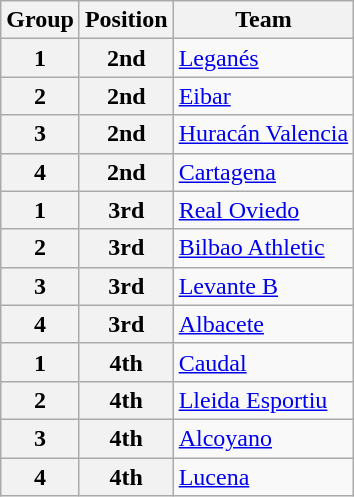<table class="wikitable">
<tr>
<th>Group</th>
<th>Position</th>
<th>Team</th>
</tr>
<tr>
<th>1</th>
<th>2nd</th>
<td><a href='#'>Leganés</a></td>
</tr>
<tr>
<th>2</th>
<th>2nd</th>
<td><a href='#'>Eibar</a></td>
</tr>
<tr>
<th>3</th>
<th>2nd</th>
<td><a href='#'>Huracán Valencia</a></td>
</tr>
<tr>
<th>4</th>
<th>2nd</th>
<td><a href='#'>Cartagena</a></td>
</tr>
<tr>
<th>1</th>
<th>3rd</th>
<td><a href='#'>Real Oviedo</a></td>
</tr>
<tr>
<th>2</th>
<th>3rd</th>
<td><a href='#'>Bilbao Athletic</a></td>
</tr>
<tr>
<th>3</th>
<th>3rd</th>
<td><a href='#'>Levante B</a></td>
</tr>
<tr>
<th>4</th>
<th>3rd</th>
<td><a href='#'>Albacete</a></td>
</tr>
<tr>
<th>1</th>
<th>4th</th>
<td><a href='#'>Caudal</a></td>
</tr>
<tr>
<th>2</th>
<th>4th</th>
<td><a href='#'>Lleida Esportiu</a></td>
</tr>
<tr>
<th>3</th>
<th>4th</th>
<td><a href='#'>Alcoyano</a></td>
</tr>
<tr>
<th>4</th>
<th>4th</th>
<td><a href='#'>Lucena</a></td>
</tr>
</table>
